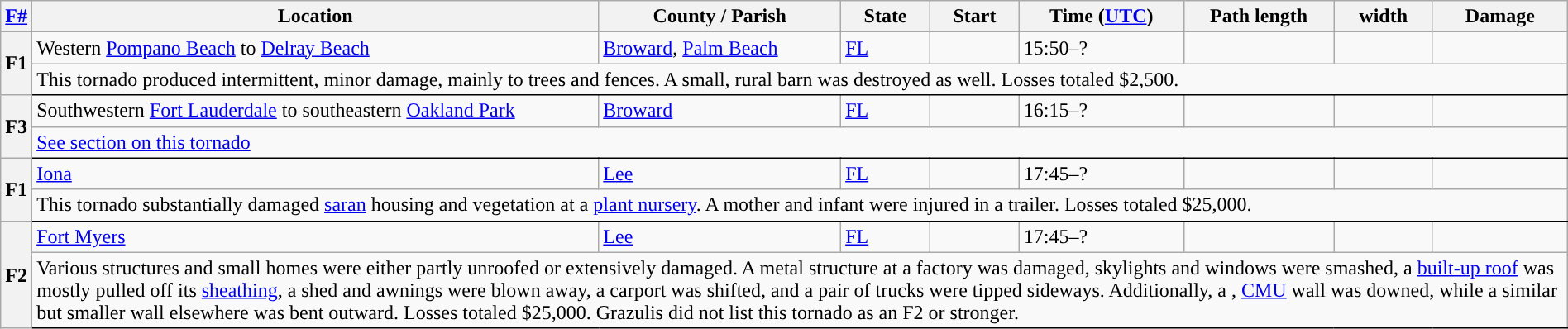<table class="wikitable sortable" style="width:100%;">
<tr>
<th scope="col"  style="width:2%; text-align:center;"><a href='#'>F#</a></th>
<th scope="col"  text-align:center;" class="unsortable">Location</th>
<th scope="col"  text-align:center;" class="unsortable">County / Parish</th>
<th scope="col"  text-align:center;">State</th>
<th scope="col"  text-align:center;">Start<br></th>
<th scope="col"  text-align:center;">Time (<a href='#'>UTC</a>)</th>
<th scope="col"  text-align:center;">Path length</th>
<th scope="col"  text-align:center;"> width</th>
<th scope="col"  text-align:center;">Damage</th>
</tr>
<tr>
<th scope="row" rowspan="2" style="background-color:#">F1</th>
<td>Western <a href='#'>Pompano Beach</a> to <a href='#'>Delray Beach</a></td>
<td><a href='#'>Broward</a>, <a href='#'>Palm Beach</a></td>
<td><a href='#'>FL</a></td>
<td></td>
<td>15:50–?</td>
<td></td>
<td></td>
<td></td>
</tr>
<tr class="expand-child">
<td colspan="8" style=" border-bottom: 1px solid black;">This tornado produced intermittent, minor damage, mainly to trees and fences. A small, rural barn was destroyed as well. Losses totaled $2,500.</td>
</tr>
<tr>
<th scope="row" rowspan="2" style="background-color:#">F3</th>
<td>Southwestern <a href='#'>Fort Lauderdale</a> to southeastern <a href='#'>Oakland Park</a></td>
<td><a href='#'>Broward</a></td>
<td><a href='#'>FL</a></td>
<td></td>
<td>16:15–?</td>
<td></td>
<td></td>
<td></td>
</tr>
<tr class="expand-child">
<td colspan="8" style=" border-bottom: 1px solid black;"><a href='#'>See section on this tornado</a></td>
</tr>
<tr>
<th scope="row" rowspan="2" style="background-color:#">F1</th>
<td><a href='#'>Iona</a></td>
<td><a href='#'>Lee</a></td>
<td><a href='#'>FL</a></td>
<td></td>
<td>17:45–?</td>
<td></td>
<td></td>
<td></td>
</tr>
<tr class="expand-child">
<td colspan="8" style=" border-bottom: 1px solid black;">This tornado substantially damaged <a href='#'>saran</a> housing and vegetation at a <a href='#'>plant nursery</a>. A mother and infant were injured in a trailer. Losses totaled $25,000.</td>
</tr>
<tr>
<th scope="row" rowspan="2" style="background-color:#">F2</th>
<td><a href='#'>Fort Myers</a></td>
<td><a href='#'>Lee</a></td>
<td><a href='#'>FL</a></td>
<td></td>
<td>17:45–?</td>
<td></td>
<td></td>
<td></td>
</tr>
<tr class="expand-child">
<td colspan="8" style=" border-bottom: 1px solid black;">Various structures and small homes were either partly unroofed or extensively damaged. A metal structure at a factory was damaged, skylights and windows were smashed, a <a href='#'>built-up roof</a> was mostly pulled off its <a href='#'>sheathing</a>, a shed and awnings were blown away, a carport was shifted, and a pair of trucks were tipped sideways. Additionally, a ,  <a href='#'>CMU</a> wall was downed, while a similar but smaller wall elsewhere was bent  outward. Losses totaled $25,000. Grazulis did not list this tornado as an F2 or stronger.</td>
</tr>
</table>
